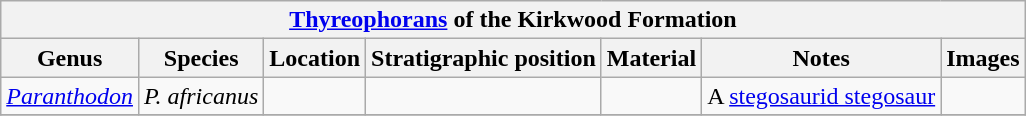<table class="wikitable" align="center">
<tr>
<th colspan="7" align="center"><a href='#'>Thyreophorans</a> of the Kirkwood Formation</th>
</tr>
<tr>
<th>Genus</th>
<th>Species</th>
<th>Location</th>
<th>Stratigraphic position</th>
<th>Material</th>
<th>Notes</th>
<th>Images</th>
</tr>
<tr>
<td><em><a href='#'>Paranthodon</a></em></td>
<td><em>P. africanus</em></td>
<td></td>
<td></td>
<td></td>
<td>A <a href='#'>stegosaurid stegosaur</a></td>
<td></td>
</tr>
<tr>
</tr>
</table>
